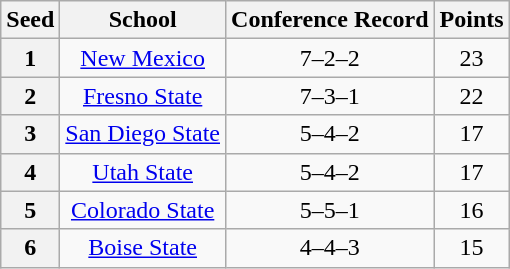<table class="wikitable" style="text-align:center">
<tr>
<th>Seed</th>
<th>School</th>
<th>Conference Record</th>
<th>Points</th>
</tr>
<tr>
<th>1</th>
<td><a href='#'>New Mexico</a></td>
<td>7–2–2</td>
<td>23</td>
</tr>
<tr>
<th>2</th>
<td><a href='#'>Fresno State</a></td>
<td>7–3–1</td>
<td>22</td>
</tr>
<tr>
<th>3</th>
<td><a href='#'>San Diego State</a></td>
<td>5–4–2</td>
<td>17</td>
</tr>
<tr>
<th>4</th>
<td><a href='#'>Utah State</a></td>
<td>5–4–2</td>
<td>17</td>
</tr>
<tr>
<th>5</th>
<td><a href='#'>Colorado State</a></td>
<td>5–5–1</td>
<td>16</td>
</tr>
<tr>
<th>6</th>
<td><a href='#'>Boise State</a></td>
<td>4–4–3</td>
<td>15</td>
</tr>
</table>
